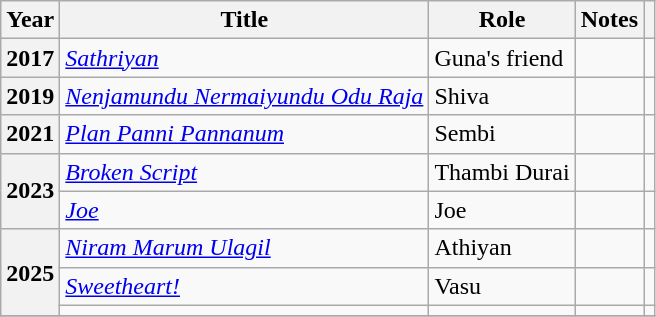<table class="wikitable plainrowheaders sortable">
<tr>
<th>Year</th>
<th>Title</th>
<th>Role</th>
<th>Notes</th>
<th class="unsortable"></th>
</tr>
<tr>
<th scope="row">2017</th>
<td><em><a href='#'>Sathriyan</a></em></td>
<td>Guna's friend</td>
<td></td>
<td></td>
</tr>
<tr>
<th scope="row">2019</th>
<td><em><a href='#'>Nenjamundu Nermaiyundu Odu Raja</a></em></td>
<td>Shiva</td>
<td></td>
<td></td>
</tr>
<tr>
<th scope="row">2021</th>
<td><em><a href='#'>Plan Panni Pannanum</a></em></td>
<td>Sembi</td>
<td></td>
<td></td>
</tr>
<tr>
<th rowspan="2" scope="row">2023</th>
<td><em><a href='#'>Broken Script</a></em></td>
<td>Thambi Durai</td>
<td></td>
<td></td>
</tr>
<tr>
<td><em><a href='#'>Joe</a></em></td>
<td>Joe</td>
<td></td>
<td></td>
</tr>
<tr>
<th rowspan="3" scope="row">2025</th>
<td><em><a href='#'>Niram Marum Ulagil</a></em></td>
<td>Athiyan</td>
<td></td>
<td></td>
</tr>
<tr>
<td><em><a href='#'>Sweetheart!</a></em></td>
<td>Vasu</td>
<td></td>
<td></td>
</tr>
<tr>
<td></td>
<td></td>
<td></td>
<td></td>
</tr>
<tr>
</tr>
</table>
